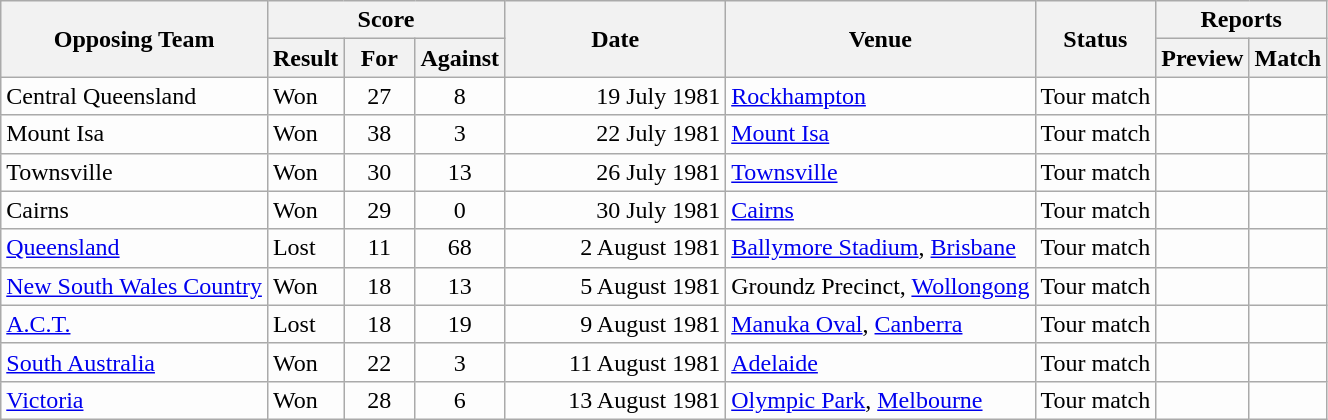<table class=wikitable>
<tr>
<th rowspan=2>Opposing Team</th>
<th colspan=3>Score</th>
<th rowspan=2>Date</th>
<th rowspan=2>Venue</th>
<th rowspan=2>Status</th>
<th colspan=2>Reports</th>
</tr>
<tr>
<th>Result</th>
<th>For</th>
<th>Against</th>
<th>Preview</th>
<th>Match</th>
</tr>
<tr bgcolor=#fdfdfd>
<td>Central Queensland</td>
<td>Won</td>
<td align=center width=40>27</td>
<td align=center width=40>8</td>
<td width=140 align=right>19 July 1981</td>
<td><a href='#'>Rockhampton</a></td>
<td>Tour match</td>
<td></td>
<td></td>
</tr>
<tr bgcolor=#fdfdfd>
<td>Mount Isa</td>
<td>Won</td>
<td align=center width=40>38</td>
<td align=center width=40>3</td>
<td width=140 align=right>22 July 1981</td>
<td><a href='#'>Mount Isa</a></td>
<td>Tour match</td>
<td></td>
<td></td>
</tr>
<tr bgcolor=#fdfdfd>
<td>Townsville</td>
<td>Won</td>
<td align=center width=40>30</td>
<td align=center width=40>13</td>
<td width=140 align=right>26 July 1981</td>
<td><a href='#'>Townsville</a></td>
<td>Tour match</td>
<td></td>
<td></td>
</tr>
<tr bgcolor=#fdfdfd>
<td>Cairns</td>
<td>Won</td>
<td align=center width=40>29</td>
<td align=center width=40>0</td>
<td width=140 align=right>30 July 1981</td>
<td><a href='#'>Cairns</a></td>
<td>Tour match</td>
<td></td>
<td></td>
</tr>
<tr bgcolor=#fdfdfd>
<td><a href='#'>Queensland</a></td>
<td>Lost</td>
<td align=center width=40>11</td>
<td align=center width=40>68</td>
<td width=140 align=right>2 August 1981</td>
<td><a href='#'>Ballymore Stadium</a>, <a href='#'>Brisbane</a></td>
<td>Tour match</td>
<td></td>
<td></td>
</tr>
<tr bgcolor=#fdfdfd>
<td><a href='#'>New South Wales Country</a></td>
<td>Won</td>
<td align=center width=40>18</td>
<td align=center width=40>13</td>
<td width=140 align=right>5 August 1981</td>
<td>Groundz Precinct, <a href='#'>Wollongong</a></td>
<td>Tour match</td>
<td></td>
<td></td>
</tr>
<tr bgcolor=#fdfdfd>
<td><a href='#'>A.C.T.</a></td>
<td>Lost</td>
<td align=center width=40>18</td>
<td align=center width=40>19</td>
<td width=140 align=right>9 August 1981</td>
<td><a href='#'>Manuka Oval</a>, <a href='#'>Canberra</a></td>
<td>Tour match</td>
<td></td>
<td></td>
</tr>
<tr bgcolor=#fdfdfd>
<td><a href='#'>South Australia</a></td>
<td>Won</td>
<td align=center width=40>22</td>
<td align=center width=40>3</td>
<td width=140 align=right>11 August 1981</td>
<td><a href='#'>Adelaide</a></td>
<td>Tour match</td>
<td></td>
<td></td>
</tr>
<tr bgcolor=#fdfdfd>
<td><a href='#'>Victoria</a></td>
<td>Won</td>
<td align=center width=40>28</td>
<td align=center width=40>6</td>
<td width=140 align=right>13 August 1981</td>
<td><a href='#'>Olympic Park</a>, <a href='#'>Melbourne</a></td>
<td>Tour match</td>
<td></td>
<td></td>
</tr>
</table>
